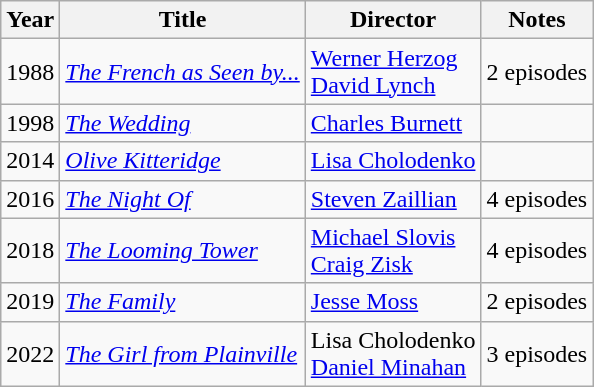<table class="wikitable">
<tr>
<th>Year</th>
<th>Title</th>
<th>Director</th>
<th>Notes</th>
</tr>
<tr>
<td>1988</td>
<td><em><a href='#'>The French as Seen by...</a></em></td>
<td><a href='#'>Werner Herzog</a><br><a href='#'>David Lynch</a></td>
<td>2 episodes</td>
</tr>
<tr>
<td>1998</td>
<td><em><a href='#'>The Wedding</a></em></td>
<td><a href='#'>Charles Burnett</a></td>
<td></td>
</tr>
<tr>
<td>2014</td>
<td><em><a href='#'>Olive Kitteridge</a></em></td>
<td><a href='#'>Lisa Cholodenko</a></td>
<td></td>
</tr>
<tr>
<td>2016</td>
<td><em><a href='#'>The Night Of</a></em></td>
<td><a href='#'>Steven Zaillian</a></td>
<td>4 episodes</td>
</tr>
<tr>
<td>2018</td>
<td><em><a href='#'>The Looming Tower</a></em></td>
<td><a href='#'>Michael Slovis</a><br><a href='#'>Craig Zisk</a></td>
<td>4 episodes</td>
</tr>
<tr>
<td>2019</td>
<td><em><a href='#'>The Family</a></em></td>
<td><a href='#'>Jesse Moss</a></td>
<td>2 episodes</td>
</tr>
<tr>
<td>2022</td>
<td><em><a href='#'>The Girl from Plainville</a></em></td>
<td>Lisa Cholodenko<br><a href='#'>Daniel Minahan</a></td>
<td>3 episodes</td>
</tr>
</table>
